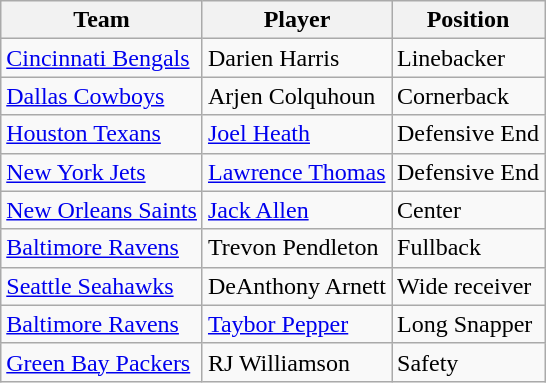<table class="wikitable">
<tr>
<th>Team</th>
<th>Player</th>
<th>Position</th>
</tr>
<tr>
<td><a href='#'>Cincinnati Bengals</a></td>
<td>Darien Harris</td>
<td>Linebacker</td>
</tr>
<tr>
<td><a href='#'>Dallas Cowboys</a></td>
<td>Arjen Colquhoun</td>
<td>Cornerback</td>
</tr>
<tr>
<td><a href='#'>Houston Texans</a></td>
<td><a href='#'>Joel Heath</a></td>
<td>Defensive End</td>
</tr>
<tr>
<td><a href='#'>New York Jets</a></td>
<td><a href='#'>Lawrence Thomas</a></td>
<td>Defensive End</td>
</tr>
<tr>
<td><a href='#'>New Orleans Saints</a></td>
<td><a href='#'>Jack Allen</a></td>
<td>Center</td>
</tr>
<tr>
<td><a href='#'>Baltimore Ravens</a></td>
<td>Trevon Pendleton</td>
<td>Fullback</td>
</tr>
<tr>
<td><a href='#'>Seattle Seahawks</a></td>
<td>DeAnthony Arnett</td>
<td>Wide receiver</td>
</tr>
<tr>
<td><a href='#'>Baltimore Ravens</a></td>
<td><a href='#'>Taybor Pepper</a></td>
<td>Long Snapper</td>
</tr>
<tr>
<td><a href='#'>Green Bay Packers</a></td>
<td>RJ Williamson</td>
<td>Safety</td>
</tr>
</table>
